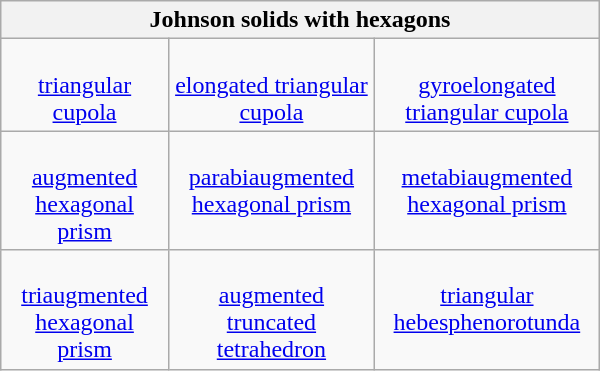<table class="wikitable collapsible collapsed" style="width:400px; text-align:center;">
<tr>
<th colspan=12>Johnson solids with hexagons</th>
</tr>
<tr valign=top>
<td><br><a href='#'>triangular cupola</a></td>
<td><br><a href='#'>elongated triangular cupola</a></td>
<td><br><a href='#'>gyroelongated triangular cupola</a></td>
</tr>
<tr valign=top>
<td><br><a href='#'>augmented hexagonal prism</a></td>
<td><br><a href='#'>parabiaugmented hexagonal prism</a></td>
<td><br><a href='#'>metabiaugmented hexagonal prism</a></td>
</tr>
<tr valign=top>
<td><br><a href='#'>triaugmented hexagonal prism</a></td>
<td><br><a href='#'>augmented truncated tetrahedron</a></td>
<td><br><a href='#'>triangular hebesphenorotunda</a></td>
</tr>
</table>
